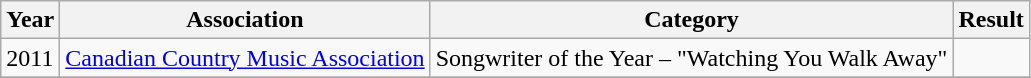<table class="wikitable">
<tr>
<th>Year</th>
<th>Association</th>
<th>Category</th>
<th>Result</th>
</tr>
<tr>
<td>2011</td>
<td><a href='#'>Canadian Country Music Association</a></td>
<td>Songwriter of the Year – "Watching You Walk Away"</td>
<td></td>
</tr>
<tr>
</tr>
</table>
